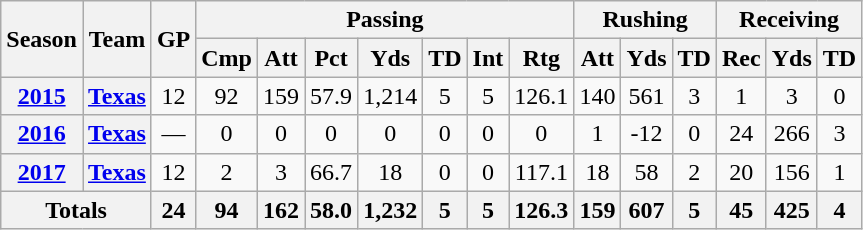<table class="wikitable sortable" style="text-align:center;">
<tr>
<th rowspan="2">Season</th>
<th rowspan="2">Team</th>
<th rowspan="2">GP</th>
<th colspan="7">Passing</th>
<th colspan="3">Rushing</th>
<th colspan="3">Receiving</th>
</tr>
<tr>
<th>Cmp</th>
<th>Att</th>
<th>Pct</th>
<th>Yds</th>
<th>TD</th>
<th>Int</th>
<th>Rtg</th>
<th>Att</th>
<th>Yds</th>
<th>TD</th>
<th>Rec</th>
<th>Yds</th>
<th>TD</th>
</tr>
<tr>
<th><a href='#'>2015</a></th>
<th><a href='#'>Texas</a></th>
<td>12</td>
<td>92</td>
<td>159</td>
<td>57.9</td>
<td>1,214</td>
<td>5</td>
<td>5</td>
<td>126.1</td>
<td>140</td>
<td>561</td>
<td>3</td>
<td>1</td>
<td>3</td>
<td>0</td>
</tr>
<tr>
<th><a href='#'>2016</a></th>
<th><a href='#'>Texas</a></th>
<td>—</td>
<td>0</td>
<td>0</td>
<td>0</td>
<td>0</td>
<td>0</td>
<td>0</td>
<td>0</td>
<td>1</td>
<td>-12</td>
<td>0</td>
<td>24</td>
<td>266</td>
<td>3</td>
</tr>
<tr>
<th><a href='#'>2017</a></th>
<th><a href='#'>Texas</a></th>
<td>12</td>
<td>2</td>
<td>3</td>
<td>66.7</td>
<td>18</td>
<td>0</td>
<td>0</td>
<td>117.1</td>
<td>18</td>
<td>58</td>
<td>2</td>
<td>20</td>
<td>156</td>
<td>1</td>
</tr>
<tr>
<th colspan="2">Totals</th>
<th>24</th>
<th>94</th>
<th>162</th>
<th>58.0</th>
<th>1,232</th>
<th>5</th>
<th>5</th>
<th>126.3</th>
<th>159</th>
<th>607</th>
<th>5</th>
<th>45</th>
<th>425</th>
<th>4</th>
</tr>
</table>
